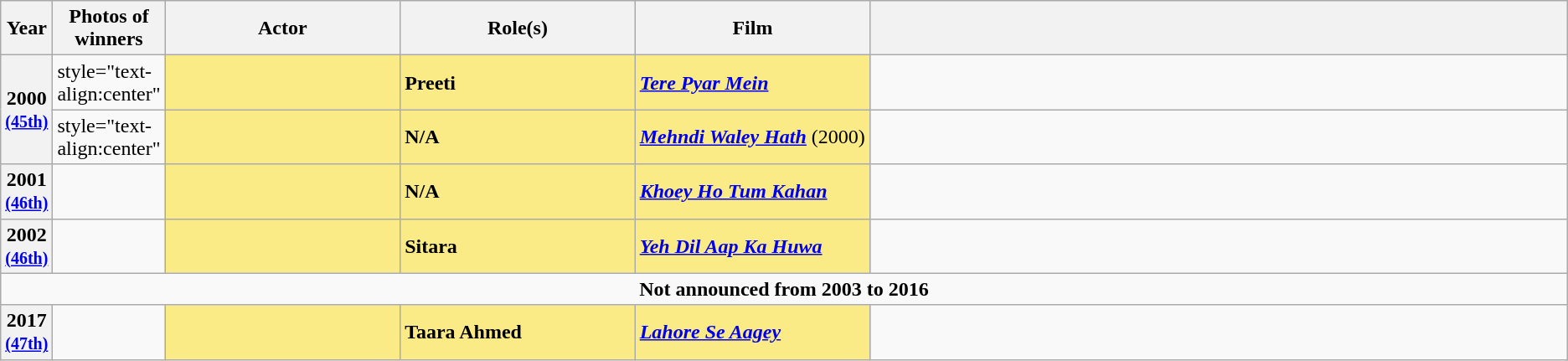<table class="wikitable sortable" style="text-align:left;">
<tr>
<th scope="col" style="width:3%; text-align:center;">Year</th>
<th scope="col" style="width:3%;text-align:center;">Photos of winners</th>
<th scope="col" style="width:15%;text-align:center;">Actor</th>
<th scope="col" style="width:15%;text-align:center;">Role(s)</th>
<th scope="col" style="width:15%;text-align:center;">Film</th>
<th scope="col" class="unsortable"></th>
</tr>
<tr>
<th scope="row" rowspan=2 style="text-align:center">2000 <br><small><a href='#'>(45th)</a> </small></th>
<td>style="text-align:center" </td>
<td style="background:#FAEB86;"><strong></strong> </td>
<td style="background:#FAEB86;"><strong>Preeti</strong></td>
<td style="background:#FAEB86;"><strong><em><a href='#'>Tere Pyar Mein</a></em></strong></td>
<td></td>
</tr>
<tr>
<td>style="text-align:center" </td>
<td style="background:#FAEB86;"><strong></strong> </td>
<td style="background:#FAEB86;"><strong>N/A</strong></td>
<td style="background:#FAEB86;"><strong><em><a href='#'>Mehndi Waley Hath</a></em></strong> (2000)</td>
<td></td>
</tr>
<tr>
<th style="text-align:center">2001 <br><small><a href='#'>(46th)</a> </small></th>
<td style="text-align:center"></td>
<td style="background:#FAEB86;"><strong></strong> </td>
<td style="background:#FAEB86;"><strong>N/A</strong></td>
<td style="background:#FAEB86;"><strong><em><a href='#'>Khoey Ho Tum Kahan</a></em></strong></td>
<td></td>
</tr>
<tr>
<th style="text-align:center">2002 <br><small><a href='#'>(46th)</a> </small></th>
<td style="text-align:center"></td>
<td style="background:#FAEB86;"><strong></strong> </td>
<td style="background:#FAEB86;"><strong>Sitara</strong></td>
<td style="background:#FAEB86;"><strong><em><a href='#'>Yeh Dil Aap Ka Huwa</a></em></strong></td>
<td></td>
</tr>
<tr>
<td colspan =6 style="text-align:center"><strong>Not announced from 2003 to 2016</strong></td>
</tr>
<tr>
<th style="text-align:center">2017 <br><small><a href='#'>(47th)</a> </small></th>
<td style="text-align:center"></td>
<td style="background:#FAEB86;"><strong></strong> </td>
<td style="background:#FAEB86;"><strong>Taara Ahmed</strong></td>
<td style="background:#FAEB86;"><strong><em><a href='#'>Lahore Se Aagey</a></em></strong></td>
<td></td>
</tr>
</table>
